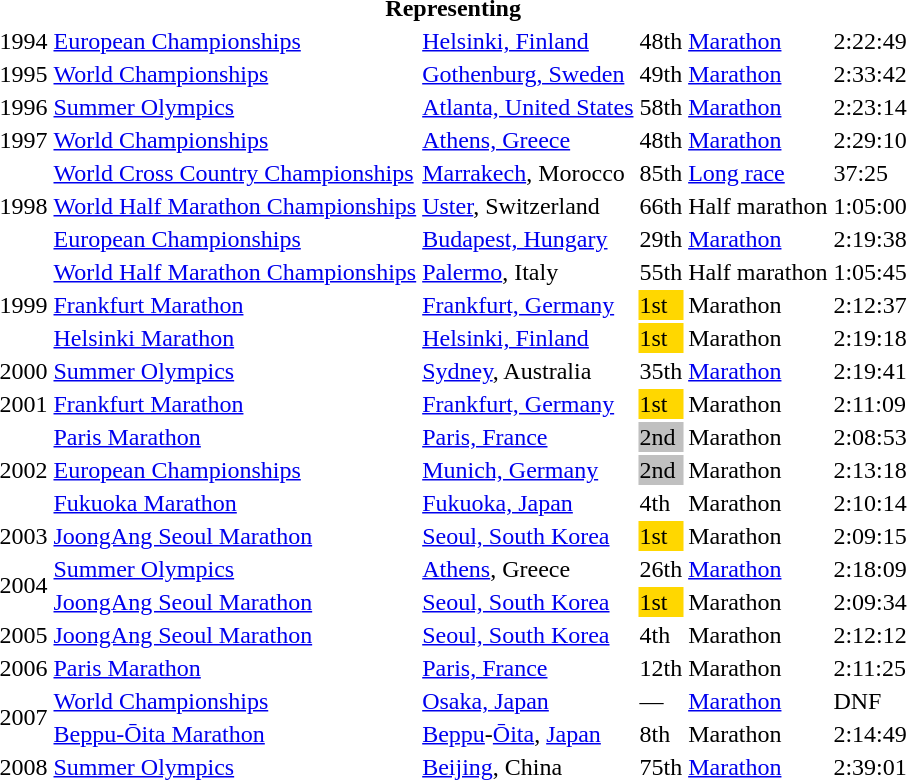<table>
<tr>
<th colspan="6">Representing </th>
</tr>
<tr>
<td>1994</td>
<td><a href='#'>European Championships</a></td>
<td><a href='#'>Helsinki, Finland</a></td>
<td>48th</td>
<td><a href='#'>Marathon</a></td>
<td>2:22:49</td>
</tr>
<tr>
<td>1995</td>
<td><a href='#'>World Championships</a></td>
<td><a href='#'>Gothenburg, Sweden</a></td>
<td>49th</td>
<td><a href='#'>Marathon</a></td>
<td>2:33:42</td>
</tr>
<tr>
<td>1996</td>
<td><a href='#'>Summer Olympics</a></td>
<td><a href='#'>Atlanta, United States</a></td>
<td>58th</td>
<td><a href='#'>Marathon</a></td>
<td>2:23:14</td>
</tr>
<tr>
<td>1997</td>
<td><a href='#'>World Championships</a></td>
<td><a href='#'>Athens, Greece</a></td>
<td>48th</td>
<td><a href='#'>Marathon</a></td>
<td>2:29:10</td>
</tr>
<tr>
<td rowspan=3>1998</td>
<td><a href='#'>World Cross Country Championships</a></td>
<td><a href='#'>Marrakech</a>, Morocco</td>
<td>85th</td>
<td><a href='#'>Long race</a></td>
<td>37:25</td>
</tr>
<tr>
<td><a href='#'>World Half Marathon Championships</a></td>
<td><a href='#'>Uster</a>, Switzerland</td>
<td>66th</td>
<td>Half marathon</td>
<td>1:05:00</td>
</tr>
<tr>
<td><a href='#'>European Championships</a></td>
<td><a href='#'>Budapest, Hungary</a></td>
<td>29th</td>
<td><a href='#'>Marathon</a></td>
<td>2:19:38</td>
</tr>
<tr>
<td rowspan=3>1999</td>
<td><a href='#'>World Half Marathon Championships</a></td>
<td><a href='#'>Palermo</a>, Italy</td>
<td>55th</td>
<td>Half marathon</td>
<td>1:05:45</td>
</tr>
<tr>
<td><a href='#'>Frankfurt Marathon</a></td>
<td><a href='#'>Frankfurt, Germany</a></td>
<td bgcolor="gold">1st</td>
<td>Marathon</td>
<td>2:12:37</td>
</tr>
<tr>
<td><a href='#'>Helsinki Marathon</a></td>
<td><a href='#'>Helsinki, Finland</a></td>
<td bgcolor="gold">1st</td>
<td>Marathon</td>
<td>2:19:18</td>
</tr>
<tr>
<td>2000</td>
<td><a href='#'>Summer Olympics</a></td>
<td><a href='#'>Sydney</a>, Australia</td>
<td>35th</td>
<td><a href='#'>Marathon</a></td>
<td>2:19:41</td>
</tr>
<tr>
<td>2001</td>
<td><a href='#'>Frankfurt Marathon</a></td>
<td><a href='#'>Frankfurt, Germany</a></td>
<td bgcolor="gold">1st</td>
<td>Marathon</td>
<td>2:11:09</td>
</tr>
<tr>
<td rowspan=3>2002</td>
<td><a href='#'>Paris Marathon</a></td>
<td><a href='#'>Paris, France</a></td>
<td bgcolor="silver">2nd</td>
<td>Marathon</td>
<td>2:08:53</td>
</tr>
<tr>
<td><a href='#'>European Championships</a></td>
<td><a href='#'>Munich, Germany</a></td>
<td bgcolor="silver">2nd</td>
<td>Marathon</td>
<td>2:13:18</td>
</tr>
<tr>
<td><a href='#'>Fukuoka Marathon</a></td>
<td><a href='#'>Fukuoka, Japan</a></td>
<td>4th</td>
<td>Marathon</td>
<td>2:10:14</td>
</tr>
<tr>
<td>2003</td>
<td><a href='#'>JoongAng Seoul Marathon</a></td>
<td><a href='#'>Seoul, South Korea</a></td>
<td bgcolor="gold">1st</td>
<td>Marathon</td>
<td>2:09:15</td>
</tr>
<tr>
<td rowspan=2>2004</td>
<td><a href='#'>Summer Olympics</a></td>
<td><a href='#'>Athens</a>, Greece</td>
<td>26th</td>
<td><a href='#'>Marathon</a></td>
<td>2:18:09</td>
</tr>
<tr>
<td><a href='#'>JoongAng Seoul Marathon</a></td>
<td><a href='#'>Seoul, South Korea</a></td>
<td bgcolor="gold">1st</td>
<td>Marathon</td>
<td>2:09:34</td>
</tr>
<tr>
<td>2005</td>
<td><a href='#'>JoongAng Seoul Marathon</a></td>
<td><a href='#'>Seoul, South Korea</a></td>
<td>4th</td>
<td>Marathon</td>
<td>2:12:12</td>
</tr>
<tr>
<td>2006</td>
<td><a href='#'>Paris Marathon</a></td>
<td><a href='#'>Paris, France</a></td>
<td>12th</td>
<td>Marathon</td>
<td>2:11:25</td>
</tr>
<tr>
<td rowspan=2>2007</td>
<td><a href='#'>World Championships</a></td>
<td><a href='#'>Osaka, Japan</a></td>
<td>—</td>
<td><a href='#'>Marathon</a></td>
<td>DNF</td>
</tr>
<tr>
<td><a href='#'>Beppu-Ōita Marathon</a></td>
<td><a href='#'>Beppu</a>-<a href='#'>Ōita</a>, <a href='#'>Japan</a></td>
<td>8th</td>
<td>Marathon</td>
<td>2:14:49</td>
</tr>
<tr>
<td>2008</td>
<td><a href='#'>Summer Olympics</a></td>
<td><a href='#'>Beijing</a>, China</td>
<td>75th</td>
<td><a href='#'>Marathon</a></td>
<td>2:39:01</td>
</tr>
</table>
